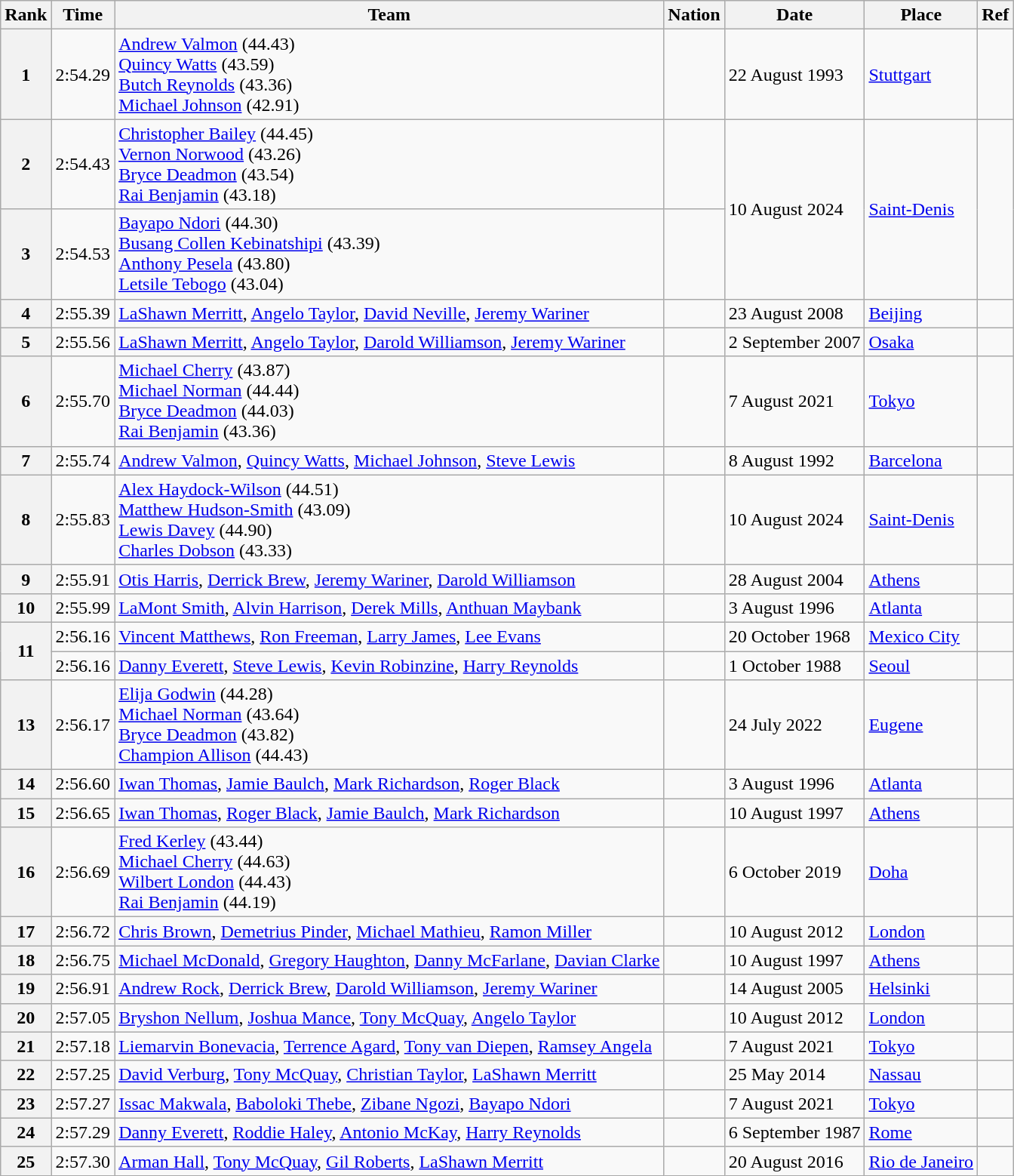<table class="wikitable">
<tr>
<th>Rank</th>
<th>Time</th>
<th>Team</th>
<th>Nation</th>
<th>Date</th>
<th>Place</th>
<th>Ref</th>
</tr>
<tr>
<th>1</th>
<td>2:54.29</td>
<td><a href='#'>Andrew Valmon</a> (44.43)<br><a href='#'>Quincy Watts</a> (43.59)<br><a href='#'>Butch Reynolds</a> (43.36)<br><a href='#'>Michael Johnson</a> (42.91)</td>
<td></td>
<td>22 August 1993</td>
<td><a href='#'>Stuttgart</a></td>
<td></td>
</tr>
<tr>
<th>2</th>
<td>2:54.43</td>
<td><a href='#'>Christopher Bailey</a> (44.45)<br><a href='#'>Vernon Norwood</a> (43.26)<br><a href='#'>Bryce Deadmon</a> (43.54)<br><a href='#'>Rai Benjamin</a> (43.18)</td>
<td></td>
<td rowspan="2">10 August 2024</td>
<td rowspan="2"><a href='#'>Saint-Denis</a></td>
<td rowspan="2"></td>
</tr>
<tr>
<th>3</th>
<td>2:54.53</td>
<td><a href='#'>Bayapo Ndori</a> (44.30)<br><a href='#'>Busang Collen Kebinatshipi</a> (43.39)<br><a href='#'>Anthony Pesela</a> (43.80)<br><a href='#'>Letsile Tebogo</a> (43.04)</td>
<td></td>
</tr>
<tr>
<th>4</th>
<td>2:55.39</td>
<td><a href='#'>LaShawn Merritt</a>, <a href='#'>Angelo Taylor</a>, <a href='#'>David Neville</a>, <a href='#'>Jeremy Wariner</a></td>
<td></td>
<td>23 August 2008</td>
<td><a href='#'>Beijing</a></td>
<td></td>
</tr>
<tr>
<th>5</th>
<td>2:55.56</td>
<td><a href='#'>LaShawn Merritt</a>, <a href='#'>Angelo Taylor</a>, <a href='#'>Darold Williamson</a>, <a href='#'>Jeremy Wariner</a></td>
<td></td>
<td>2 September 2007</td>
<td><a href='#'>Osaka</a></td>
</tr>
<tr>
<th>6</th>
<td>2:55.70</td>
<td><a href='#'>Michael Cherry</a> (43.87)<br> <a href='#'>Michael Norman</a> (44.44)<br> <a href='#'>Bryce Deadmon</a> (44.03)<br> <a href='#'>Rai Benjamin</a> (43.36)</td>
<td></td>
<td>7 August 2021</td>
<td><a href='#'>Tokyo</a></td>
<td></td>
</tr>
<tr>
<th>7</th>
<td>2:55.74</td>
<td><a href='#'>Andrew Valmon</a>, <a href='#'>Quincy Watts</a>, <a href='#'>Michael Johnson</a>, <a href='#'>Steve Lewis</a></td>
<td></td>
<td>8 August 1992</td>
<td><a href='#'>Barcelona</a></td>
<td></td>
</tr>
<tr>
<th>8</th>
<td>2:55.83</td>
<td><a href='#'>Alex Haydock-Wilson</a> (44.51)<br><a href='#'>Matthew Hudson-Smith</a> (43.09)<br><a href='#'>Lewis Davey</a> (44.90)<br><a href='#'>Charles Dobson</a> (43.33)</td>
<td></td>
<td>10 August 2024</td>
<td><a href='#'>Saint-Denis</a></td>
<td></td>
</tr>
<tr>
<th>9</th>
<td>2:55.91</td>
<td><a href='#'>Otis Harris</a>, <a href='#'>Derrick Brew</a>, <a href='#'>Jeremy Wariner</a>, <a href='#'>Darold Williamson</a></td>
<td></td>
<td>28 August 2004</td>
<td><a href='#'>Athens</a></td>
<td></td>
</tr>
<tr>
<th>10</th>
<td>2:55.99</td>
<td><a href='#'>LaMont Smith</a>, <a href='#'>Alvin Harrison</a>, <a href='#'>Derek Mills</a>, <a href='#'>Anthuan Maybank</a></td>
<td></td>
<td>3 August 1996</td>
<td><a href='#'>Atlanta</a></td>
<td></td>
</tr>
<tr>
<th rowspan="2">11</th>
<td>2:56.16 </td>
<td><a href='#'>Vincent Matthews</a>, <a href='#'>Ron Freeman</a>, <a href='#'>Larry James</a>, <a href='#'>Lee Evans</a></td>
<td></td>
<td>20 October 1968</td>
<td><a href='#'>Mexico City</a></td>
<td></td>
</tr>
<tr>
<td>2:56.16</td>
<td><a href='#'>Danny Everett</a>, <a href='#'>Steve Lewis</a>, <a href='#'>Kevin Robinzine</a>, <a href='#'>Harry Reynolds</a></td>
<td></td>
<td>1 October 1988</td>
<td><a href='#'>Seoul</a></td>
<td></td>
</tr>
<tr>
<th>13</th>
<td>2:56.17</td>
<td><a href='#'>Elija Godwin</a> (44.28)<br><a href='#'>Michael Norman</a> (43.64)<br><a href='#'>Bryce Deadmon</a> (43.82)<br><a href='#'>Champion Allison</a> (44.43)</td>
<td></td>
<td>24 July 2022</td>
<td><a href='#'>Eugene</a></td>
<td></td>
</tr>
<tr>
<th>14</th>
<td>2:56.60</td>
<td><a href='#'>Iwan Thomas</a>, <a href='#'>Jamie Baulch</a>, <a href='#'>Mark Richardson</a>, <a href='#'>Roger Black</a></td>
<td></td>
<td>3 August 1996</td>
<td><a href='#'>Atlanta</a></td>
<td></td>
</tr>
<tr>
<th>15</th>
<td>2:56.65</td>
<td><a href='#'>Iwan Thomas</a>, <a href='#'>Roger Black</a>, <a href='#'>Jamie Baulch</a>, <a href='#'>Mark Richardson</a></td>
<td></td>
<td>10 August 1997</td>
<td><a href='#'>Athens</a></td>
<td></td>
</tr>
<tr>
<th>16</th>
<td>2:56.69</td>
<td><a href='#'>Fred Kerley</a> (43.44)<br><a href='#'>Michael Cherry</a> (44.63)<br><a href='#'>Wilbert London</a> (44.43)<br><a href='#'>Rai Benjamin</a> (44.19)</td>
<td></td>
<td>6 October 2019</td>
<td><a href='#'>Doha</a></td>
<td></td>
</tr>
<tr>
<th>17</th>
<td>2:56.72</td>
<td><a href='#'>Chris Brown</a>, <a href='#'>Demetrius Pinder</a>, <a href='#'>Michael Mathieu</a>, <a href='#'>Ramon Miller</a></td>
<td></td>
<td>10 August 2012</td>
<td><a href='#'>London</a></td>
<td></td>
</tr>
<tr>
<th>18</th>
<td>2:56.75</td>
<td><a href='#'>Michael McDonald</a>, <a href='#'>Gregory Haughton</a>, <a href='#'>Danny McFarlane</a>, <a href='#'>Davian Clarke</a></td>
<td></td>
<td>10 August 1997</td>
<td><a href='#'>Athens</a></td>
<td></td>
</tr>
<tr>
<th>19</th>
<td>2:56.91</td>
<td><a href='#'>Andrew Rock</a>, <a href='#'>Derrick Brew</a>, <a href='#'>Darold Williamson</a>, <a href='#'>Jeremy Wariner</a></td>
<td></td>
<td>14 August 2005</td>
<td><a href='#'>Helsinki</a></td>
<td></td>
</tr>
<tr>
<th>20</th>
<td>2:57.05</td>
<td><a href='#'>Bryshon Nellum</a>, <a href='#'>Joshua Mance</a>, <a href='#'>Tony McQuay</a>, <a href='#'>Angelo Taylor</a></td>
<td></td>
<td>10 August 2012</td>
<td><a href='#'>London</a></td>
<td></td>
</tr>
<tr>
<th>21</th>
<td>2:57.18</td>
<td><a href='#'>Liemarvin Bonevacia</a>, <a href='#'>Terrence Agard</a>, <a href='#'>Tony van Diepen</a>, <a href='#'>Ramsey Angela</a></td>
<td></td>
<td>7 August 2021</td>
<td><a href='#'>Tokyo</a></td>
<td></td>
</tr>
<tr>
<th>22</th>
<td>2:57.25</td>
<td><a href='#'>David Verburg</a>, <a href='#'>Tony McQuay</a>, <a href='#'>Christian Taylor</a>, <a href='#'>LaShawn Merritt</a></td>
<td></td>
<td>25 May 2014</td>
<td><a href='#'>Nassau</a></td>
<td></td>
</tr>
<tr>
<th>23</th>
<td>2:57.27</td>
<td><a href='#'>Issac Makwala</a>, <a href='#'>Baboloki Thebe</a>, <a href='#'>Zibane Ngozi</a>, <a href='#'>Bayapo Ndori</a></td>
<td></td>
<td>7 August 2021</td>
<td><a href='#'>Tokyo</a></td>
<td></td>
</tr>
<tr>
<th>24</th>
<td>2:57.29</td>
<td><a href='#'>Danny Everett</a>, <a href='#'>Roddie Haley</a>, <a href='#'>Antonio McKay</a>, <a href='#'>Harry Reynolds</a></td>
<td></td>
<td>6 September 1987</td>
<td><a href='#'>Rome</a></td>
<td></td>
</tr>
<tr>
<th>25</th>
<td>2:57.30</td>
<td><a href='#'>Arman Hall</a>, <a href='#'>Tony McQuay</a>, <a href='#'>Gil Roberts</a>, <a href='#'>LaShawn Merritt</a></td>
<td></td>
<td>20 August 2016</td>
<td><a href='#'>Rio de Janeiro</a></td>
<td></td>
</tr>
</table>
